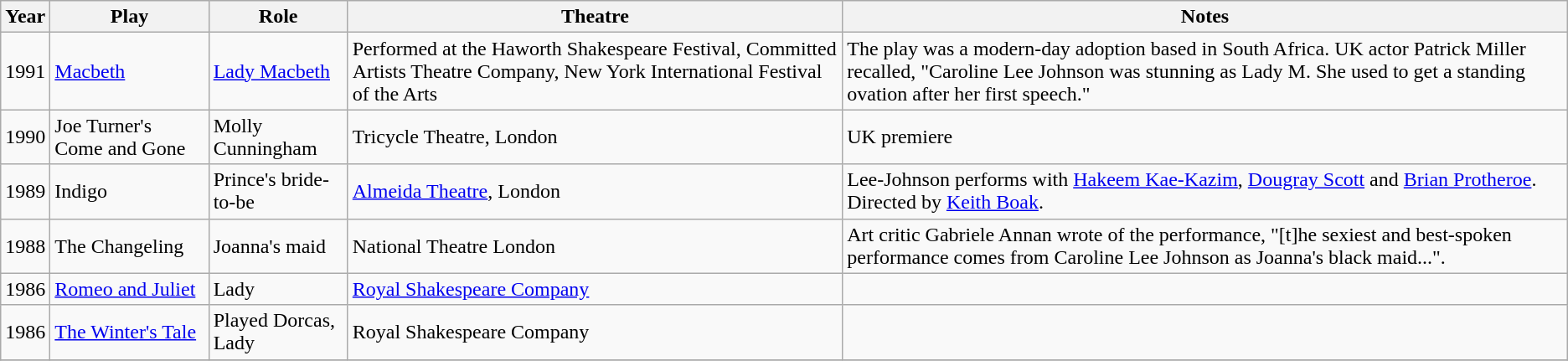<table class="wikitable sortable ">
<tr>
<th>Year</th>
<th class="unsortable">Play</th>
<th class="unsortable">Role</th>
<th class="unsortable">Theatre</th>
<th class="unsortable">Notes</th>
</tr>
<tr>
<td>1991</td>
<td><a href='#'>Macbeth</a></td>
<td><a href='#'>Lady Macbeth</a></td>
<td>Performed at the Haworth Shakespeare Festival, Committed Artists Theatre Company, New York International Festival of the Arts</td>
<td>The play was a modern-day adoption based in South Africa. UK actor Patrick Miller recalled, "Caroline Lee Johnson was stunning as Lady M. She used to get a standing ovation after her first speech."</td>
</tr>
<tr>
<td>1990</td>
<td>Joe Turner's Come and Gone</td>
<td>Molly Cunningham</td>
<td>Tricycle Theatre, London</td>
<td>UK premiere</td>
</tr>
<tr>
<td>1989</td>
<td>Indigo</td>
<td>Prince's bride-to-be</td>
<td><a href='#'>Almeida Theatre</a>, London</td>
<td>Lee-Johnson performs with <a href='#'>Hakeem Kae-Kazim</a>, <a href='#'>Dougray Scott</a> and <a href='#'>Brian Protheroe</a>. Directed by <a href='#'>Keith Boak</a>.</td>
</tr>
<tr>
<td>1988</td>
<td>The Changeling</td>
<td>Joanna's maid</td>
<td>National Theatre London</td>
<td>Art critic Gabriele Annan wrote of the performance, "[t]he sexiest and best-spoken performance comes from Caroline Lee Johnson as Joanna's black maid...".</td>
</tr>
<tr>
<td>1986</td>
<td><a href='#'>Romeo and Juliet</a></td>
<td>Lady</td>
<td><a href='#'>Royal Shakespeare Company</a></td>
<td></td>
</tr>
<tr>
<td>1986</td>
<td><a href='#'>The Winter's Tale</a></td>
<td>Played Dorcas, Lady</td>
<td>Royal Shakespeare Company</td>
<td></td>
</tr>
<tr>
</tr>
</table>
